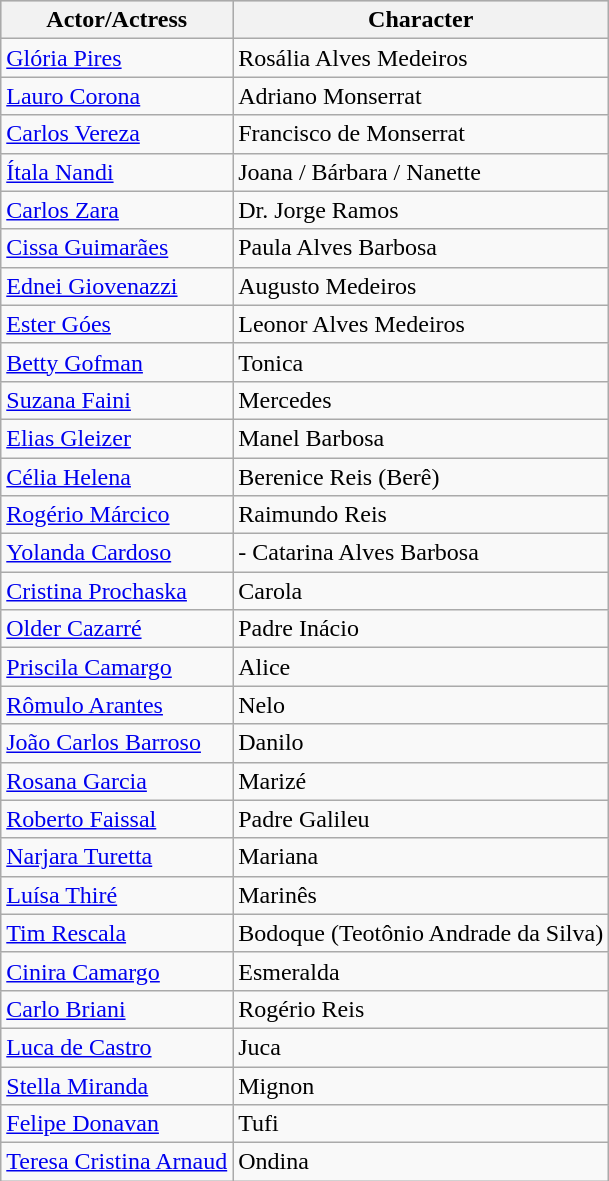<table class="wikitable sortable">
<tr style="background:#ccc;">
<th>Actor/Actress</th>
<th>Character</th>
</tr>
<tr>
<td><a href='#'>Glória Pires</a></td>
<td>Rosália Alves Medeiros</td>
</tr>
<tr>
<td><a href='#'>Lauro Corona</a></td>
<td>Adriano Monserrat</td>
</tr>
<tr>
<td><a href='#'>Carlos Vereza</a></td>
<td>Francisco de Monserrat</td>
</tr>
<tr>
<td><a href='#'>Ítala Nandi</a></td>
<td>Joana / Bárbara / Nanette</td>
</tr>
<tr>
<td><a href='#'>Carlos Zara</a></td>
<td>Dr. Jorge Ramos</td>
</tr>
<tr>
<td><a href='#'>Cissa Guimarães</a></td>
<td>Paula Alves Barbosa</td>
</tr>
<tr>
<td><a href='#'>Ednei Giovenazzi</a></td>
<td>Augusto Medeiros</td>
</tr>
<tr>
<td><a href='#'>Ester Góes</a></td>
<td>Leonor Alves Medeiros</td>
</tr>
<tr>
<td><a href='#'>Betty Gofman</a></td>
<td>Tonica</td>
</tr>
<tr>
<td><a href='#'>Suzana Faini</a></td>
<td>Mercedes</td>
</tr>
<tr>
<td><a href='#'>Elias Gleizer</a></td>
<td>Manel Barbosa</td>
</tr>
<tr>
<td><a href='#'>Célia Helena</a></td>
<td>Berenice Reis (Berê)</td>
</tr>
<tr>
<td><a href='#'>Rogério Márcico</a></td>
<td>Raimundo Reis</td>
</tr>
<tr>
<td><a href='#'>Yolanda Cardoso</a></td>
<td>- Catarina Alves Barbosa</td>
</tr>
<tr>
<td><a href='#'>Cristina Prochaska</a></td>
<td>Carola</td>
</tr>
<tr>
<td><a href='#'>Older Cazarré</a></td>
<td>Padre Inácio</td>
</tr>
<tr>
<td><a href='#'>Priscila Camargo</a></td>
<td>Alice</td>
</tr>
<tr>
<td><a href='#'>Rômulo Arantes</a></td>
<td>Nelo</td>
</tr>
<tr>
<td><a href='#'>João Carlos Barroso</a></td>
<td>Danilo</td>
</tr>
<tr>
<td><a href='#'>Rosana Garcia</a></td>
<td>Marizé</td>
</tr>
<tr>
<td><a href='#'>Roberto Faissal</a></td>
<td>Padre Galileu</td>
</tr>
<tr>
<td><a href='#'>Narjara Turetta</a></td>
<td>Mariana</td>
</tr>
<tr>
<td><a href='#'>Luísa Thiré</a></td>
<td>Marinês</td>
</tr>
<tr>
<td><a href='#'>Tim Rescala</a></td>
<td>Bodoque (Teotônio Andrade da Silva)</td>
</tr>
<tr>
<td><a href='#'>Cinira Camargo</a></td>
<td>Esmeralda</td>
</tr>
<tr>
<td><a href='#'>Carlo Briani</a></td>
<td>Rogério Reis</td>
</tr>
<tr>
<td><a href='#'>Luca de Castro</a></td>
<td>Juca</td>
</tr>
<tr>
<td><a href='#'>Stella Miranda</a></td>
<td>Mignon</td>
</tr>
<tr>
<td><a href='#'>Felipe Donavan</a></td>
<td>Tufi</td>
</tr>
<tr>
<td><a href='#'>Teresa Cristina Arnaud</a></td>
<td>Ondina</td>
</tr>
</table>
